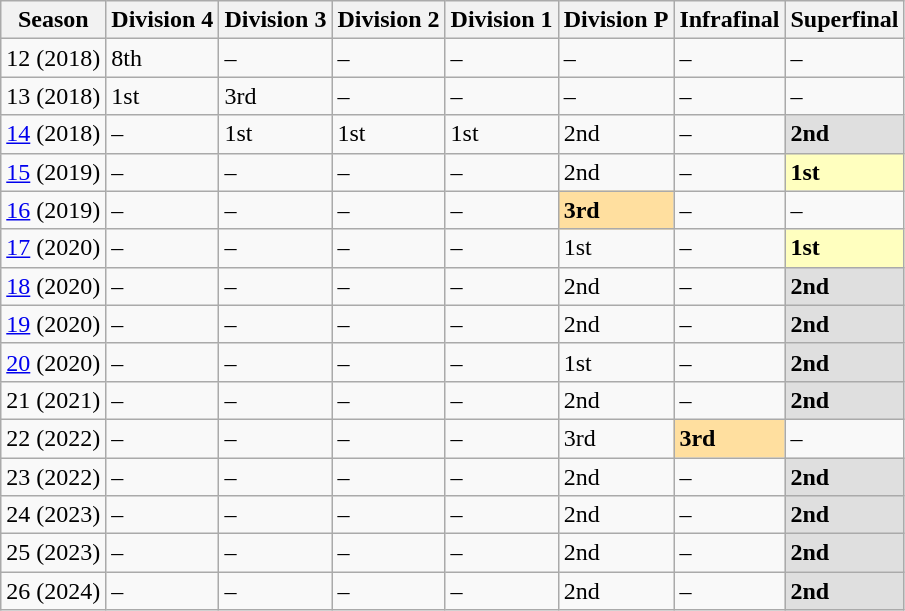<table class="wikitable">
<tr>
<th>Season</th>
<th>Division 4</th>
<th>Division 3</th>
<th>Division 2</th>
<th>Division 1</th>
<th>Division P</th>
<th>Infrafinal</th>
<th>Superfinal</th>
</tr>
<tr>
<td>12 (2018)</td>
<td>8th</td>
<td>–</td>
<td>–</td>
<td>–</td>
<td>–</td>
<td>–</td>
<td>–</td>
</tr>
<tr>
<td>13 (2018)</td>
<td>1st</td>
<td>3rd</td>
<td>–</td>
<td>–</td>
<td>–</td>
<td>–</td>
<td>–</td>
</tr>
<tr>
<td><a href='#'>14</a> (2018)</td>
<td>–</td>
<td>1st</td>
<td>1st</td>
<td>1st</td>
<td>2nd</td>
<td>–</td>
<td style="background:#DFDFDF;"><strong>2nd</strong></td>
</tr>
<tr>
<td><a href='#'>15</a> (2019)</td>
<td>–</td>
<td>–</td>
<td>–</td>
<td>–</td>
<td>2nd</td>
<td>–</td>
<td style="background:#FFFFBF;"><strong>1st</strong></td>
</tr>
<tr>
<td><a href='#'>16</a> (2019)</td>
<td>–</td>
<td>–</td>
<td>–</td>
<td>–</td>
<td style="background:#FFDF9F;"><strong>3rd</strong></td>
<td>–</td>
<td>–</td>
</tr>
<tr>
<td><a href='#'>17</a> (2020)</td>
<td>–</td>
<td>–</td>
<td>–</td>
<td>–</td>
<td>1st</td>
<td>–</td>
<td style="background:#FFFFBF;"><strong>1st</strong></td>
</tr>
<tr>
<td><a href='#'>18</a> (2020)</td>
<td>–</td>
<td>–</td>
<td>–</td>
<td>–</td>
<td>2nd</td>
<td>–</td>
<td style="background:#DFDFDF;"><strong>2nd</strong></td>
</tr>
<tr>
<td><a href='#'>19</a> (2020)</td>
<td>–</td>
<td>–</td>
<td>–</td>
<td>–</td>
<td>2nd</td>
<td>–</td>
<td style="background:#DFDFDF;"><strong>2nd</strong></td>
</tr>
<tr>
<td><a href='#'>20</a> (2020)</td>
<td>–</td>
<td>–</td>
<td>–</td>
<td>–</td>
<td>1st</td>
<td>–</td>
<td style="background:#DFDFDF;"><strong>2nd</strong></td>
</tr>
<tr>
<td>21 (2021)</td>
<td>–</td>
<td>–</td>
<td>–</td>
<td>–</td>
<td>2nd</td>
<td>–</td>
<td style="background:#DFDFDF;"><strong>2nd</strong></td>
</tr>
<tr>
<td>22 (2022)</td>
<td>–</td>
<td>–</td>
<td>–</td>
<td>–</td>
<td>3rd</td>
<td style="background:#FFDF9F;"><strong>3rd</strong></td>
<td>–</td>
</tr>
<tr>
<td>23 (2022)</td>
<td>–</td>
<td>–</td>
<td>–</td>
<td>–</td>
<td>2nd</td>
<td>–</td>
<td style="background:#DFDFDF;"><strong>2nd</strong></td>
</tr>
<tr>
<td>24 (2023)</td>
<td>–</td>
<td>–</td>
<td>–</td>
<td>–</td>
<td>2nd</td>
<td>–</td>
<td style="background:#DFDFDF;"><strong>2nd</strong></td>
</tr>
<tr>
<td>25 (2023)</td>
<td>–</td>
<td>–</td>
<td>–</td>
<td>–</td>
<td>2nd</td>
<td>–</td>
<td style="background:#DFDFDF;"><strong>2nd</strong></td>
</tr>
<tr>
<td>26 (2024)</td>
<td>–</td>
<td>–</td>
<td>–</td>
<td>–</td>
<td>2nd</td>
<td>–</td>
<td style="background:#DFDFDF;"><strong>2nd</strong></td>
</tr>
</table>
